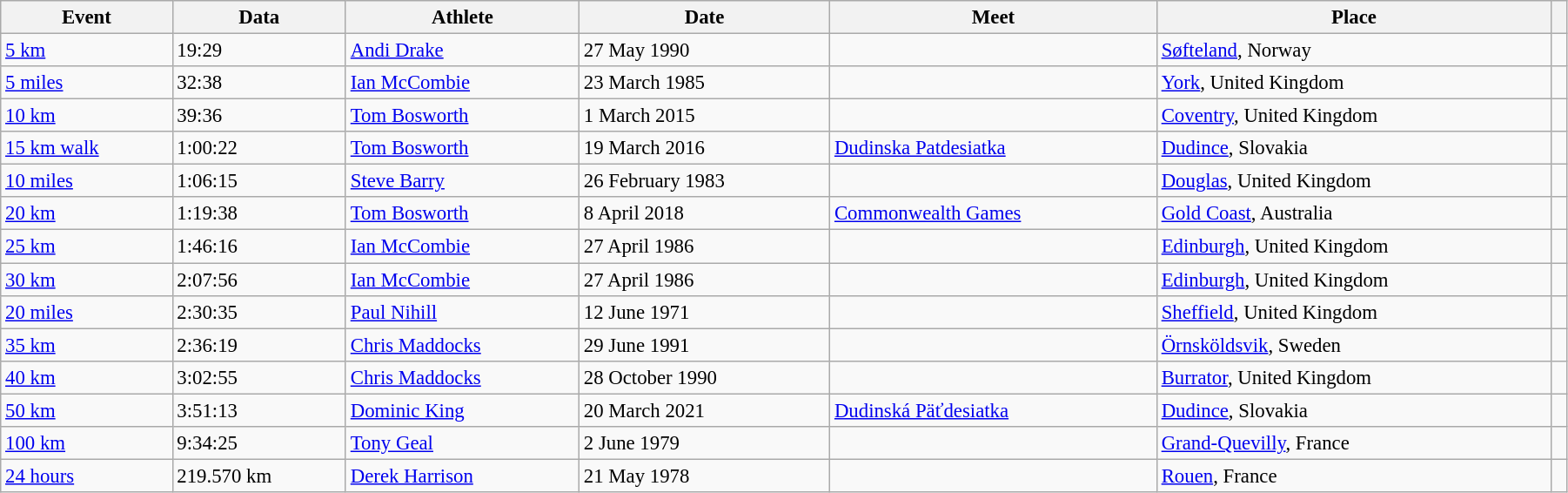<table class="wikitable" style="font-size:95%; width: 95%;">
<tr>
<th>Event</th>
<th>Data</th>
<th>Athlete</th>
<th>Date</th>
<th>Meet</th>
<th>Place</th>
<th></th>
</tr>
<tr>
<td><a href='#'>5 km</a></td>
<td>19:29</td>
<td><a href='#'>Andi Drake</a></td>
<td>27 May 1990</td>
<td></td>
<td><a href='#'>Søfteland</a>, Norway</td>
<td></td>
</tr>
<tr>
<td><a href='#'>5 miles</a></td>
<td>32:38</td>
<td><a href='#'>Ian McCombie</a></td>
<td>23 March 1985</td>
<td></td>
<td><a href='#'>York</a>, United Kingdom</td>
<td></td>
</tr>
<tr>
<td><a href='#'>10 km</a></td>
<td>39:36</td>
<td><a href='#'>Tom Bosworth</a></td>
<td>1 March 2015</td>
<td></td>
<td><a href='#'>Coventry</a>, United Kingdom</td>
<td></td>
</tr>
<tr>
<td><a href='#'>15 km walk</a></td>
<td>1:00:22</td>
<td><a href='#'>Tom Bosworth</a></td>
<td>19 March 2016</td>
<td><a href='#'>Dudinska Patdesiatka</a></td>
<td><a href='#'>Dudince</a>, Slovakia</td>
<td></td>
</tr>
<tr>
<td><a href='#'>10 miles</a></td>
<td>1:06:15</td>
<td><a href='#'>Steve Barry</a></td>
<td>26 February 1983</td>
<td></td>
<td><a href='#'>Douglas</a>, United Kingdom</td>
<td></td>
</tr>
<tr>
<td><a href='#'>20 km</a></td>
<td>1:19:38</td>
<td><a href='#'>Tom Bosworth</a></td>
<td>8 April 2018</td>
<td><a href='#'>Commonwealth Games</a></td>
<td><a href='#'>Gold Coast</a>, Australia</td>
<td></td>
</tr>
<tr>
<td><a href='#'>25 km</a></td>
<td>1:46:16</td>
<td><a href='#'>Ian McCombie</a></td>
<td>27 April 1986</td>
<td></td>
<td><a href='#'>Edinburgh</a>, United Kingdom</td>
<td></td>
</tr>
<tr>
<td><a href='#'>30 km</a></td>
<td>2:07:56</td>
<td><a href='#'>Ian McCombie</a></td>
<td>27 April 1986</td>
<td></td>
<td><a href='#'>Edinburgh</a>, United Kingdom</td>
<td></td>
</tr>
<tr>
<td><a href='#'>20 miles</a></td>
<td>2:30:35</td>
<td><a href='#'>Paul Nihill</a></td>
<td>12 June 1971</td>
<td></td>
<td><a href='#'>Sheffield</a>, United Kingdom</td>
<td></td>
</tr>
<tr>
<td><a href='#'>35 km</a></td>
<td>2:36:19</td>
<td><a href='#'>Chris Maddocks</a></td>
<td>29 June 1991</td>
<td></td>
<td><a href='#'>Örnsköldsvik</a>, Sweden</td>
<td></td>
</tr>
<tr>
<td><a href='#'>40 km</a></td>
<td>3:02:55</td>
<td><a href='#'>Chris Maddocks</a></td>
<td>28 October 1990</td>
<td></td>
<td><a href='#'>Burrator</a>, United Kingdom</td>
<td></td>
</tr>
<tr>
<td><a href='#'>50 km</a></td>
<td>3:51:13</td>
<td><a href='#'>Dominic King</a></td>
<td>20 March 2021</td>
<td><a href='#'>Dudinská Päťdesiatka</a></td>
<td><a href='#'>Dudince</a>, Slovakia</td>
<td></td>
</tr>
<tr>
<td><a href='#'>100 km</a></td>
<td>9:34:25</td>
<td><a href='#'>Tony Geal</a></td>
<td>2 June 1979</td>
<td></td>
<td><a href='#'>Grand-Quevilly</a>, France</td>
<td></td>
</tr>
<tr>
<td><a href='#'>24 hours</a></td>
<td>219.570 km</td>
<td><a href='#'>Derek Harrison</a></td>
<td>21 May 1978</td>
<td></td>
<td><a href='#'>Rouen</a>, France</td>
<td></td>
</tr>
</table>
